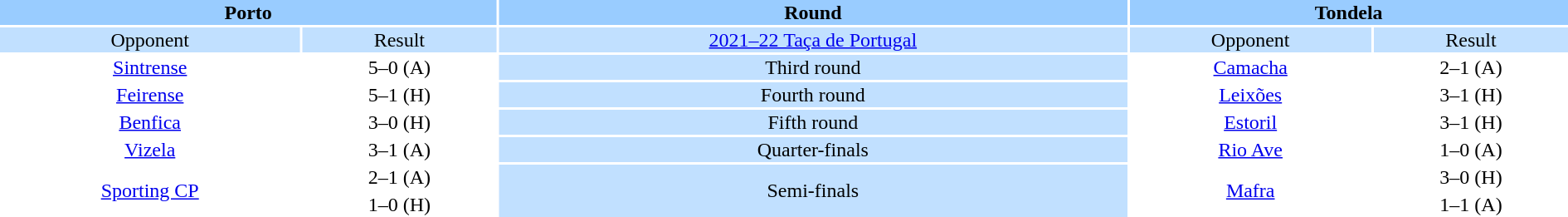<table style="width:100%; text-align:center;">
<tr style="vertical-align:top; background:#9cf;">
<th colspan=2 style="width:1*">Porto</th>
<th><strong>Round</strong></th>
<th colspan=2 style="width:1*">Tondela</th>
</tr>
<tr style="vertical-align:top; background:#c1e0ff;">
<td>Opponent</td>
<td>Result</td>
<td><a href='#'>2021–22 Taça de Portugal</a></td>
<td>Opponent</td>
<td>Result</td>
</tr>
<tr>
<td><a href='#'>Sintrense</a></td>
<td>5–0 (A)</td>
<td style="background:#c1e0ff;">Third round</td>
<td><a href='#'>Camacha</a></td>
<td>2–1 (A)</td>
</tr>
<tr>
<td><a href='#'>Feirense</a></td>
<td>5–1 (H)</td>
<td style="background:#c1e0ff;">Fourth round</td>
<td><a href='#'>Leixões</a></td>
<td>3–1 (H)</td>
</tr>
<tr>
<td><a href='#'>Benfica</a></td>
<td>3–0 (H)</td>
<td style="background:#c1e0ff;">Fifth round</td>
<td><a href='#'>Estoril</a></td>
<td>3–1 (H)</td>
</tr>
<tr>
<td><a href='#'>Vizela</a></td>
<td>3–1 (A)</td>
<td style="background:#c1e0ff;">Quarter-finals</td>
<td><a href='#'>Rio Ave</a></td>
<td>1–0  (A)</td>
</tr>
<tr>
<td rowspan="2"><a href='#'>Sporting CP</a></td>
<td>2–1 (A)</td>
<td rowspan="2" style="background:#c1e0ff;">Semi-finals</td>
<td rowspan="2"><a href='#'>Mafra</a></td>
<td>3–0 (H)</td>
</tr>
<tr>
<td>1–0 (H)</td>
<td>1–1 (A)</td>
</tr>
</table>
